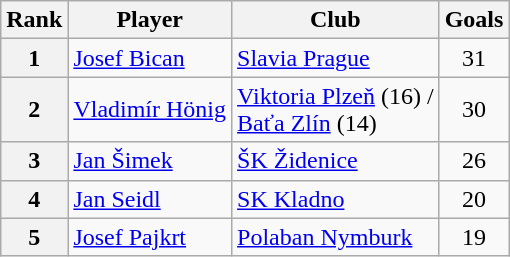<table class="wikitable" style="text-align:center">
<tr>
<th>Rank</th>
<th>Player</th>
<th>Club</th>
<th>Goals</th>
</tr>
<tr>
<th>1</th>
<td align="left"> <a href='#'>Josef Bican</a></td>
<td align="left"><a href='#'>Slavia Prague</a></td>
<td>31</td>
</tr>
<tr>
<th>2</th>
<td align="left"> <a href='#'>Vladimír Hönig</a></td>
<td align="left"><a href='#'>Viktoria Plzeň</a> (16) /<br><a href='#'>Baťa Zlín</a> (14)</td>
<td>30</td>
</tr>
<tr>
<th>3</th>
<td align="left"> <a href='#'>Jan Šimek</a></td>
<td align="left"><a href='#'>ŠK Židenice</a></td>
<td>26</td>
</tr>
<tr>
<th>4</th>
<td align="left"> <a href='#'>Jan Seidl</a></td>
<td align="left"><a href='#'>SK Kladno</a></td>
<td>20</td>
</tr>
<tr>
<th>5</th>
<td align="left"> <a href='#'>Josef Pajkrt</a></td>
<td align="left"><a href='#'>Polaban Nymburk</a></td>
<td>19</td>
</tr>
</table>
